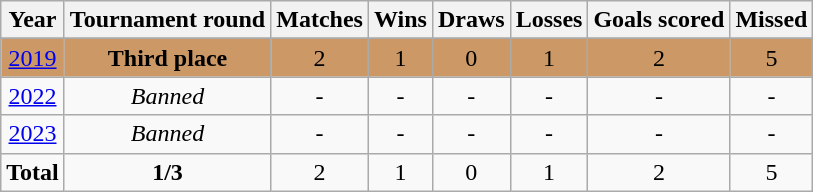<table class="wikitable" style="text-align: center;">
<tr>
<th>Year</th>
<th>Tournament round</th>
<th>Matches</th>
<th>Wins</th>
<th>Draws</th>
<th>Losses</th>
<th>Goals scored</th>
<th>Missed</th>
</tr>
<tr>
</tr>
<tr bgcolor="#cc9966">
<td> <a href='#'>2019</a></td>
<td><strong>Third place</strong></td>
<td>2</td>
<td>1</td>
<td>0</td>
<td>1</td>
<td>2</td>
<td>5</td>
</tr>
<tr>
<td> <a href='#'>2022</a></td>
<td><em>Banned</em></td>
<td>-</td>
<td>-</td>
<td>-</td>
<td>-</td>
<td>-</td>
<td>-</td>
</tr>
<tr>
<td> <a href='#'>2023</a></td>
<td><em>Banned</em></td>
<td>-</td>
<td>-</td>
<td>-</td>
<td>-</td>
<td>-</td>
<td>-</td>
</tr>
<tr>
<td><strong>Total</strong></td>
<td><strong>1/3</strong></td>
<td>2</td>
<td>1</td>
<td>0</td>
<td>1</td>
<td>2</td>
<td>5</td>
</tr>
</table>
